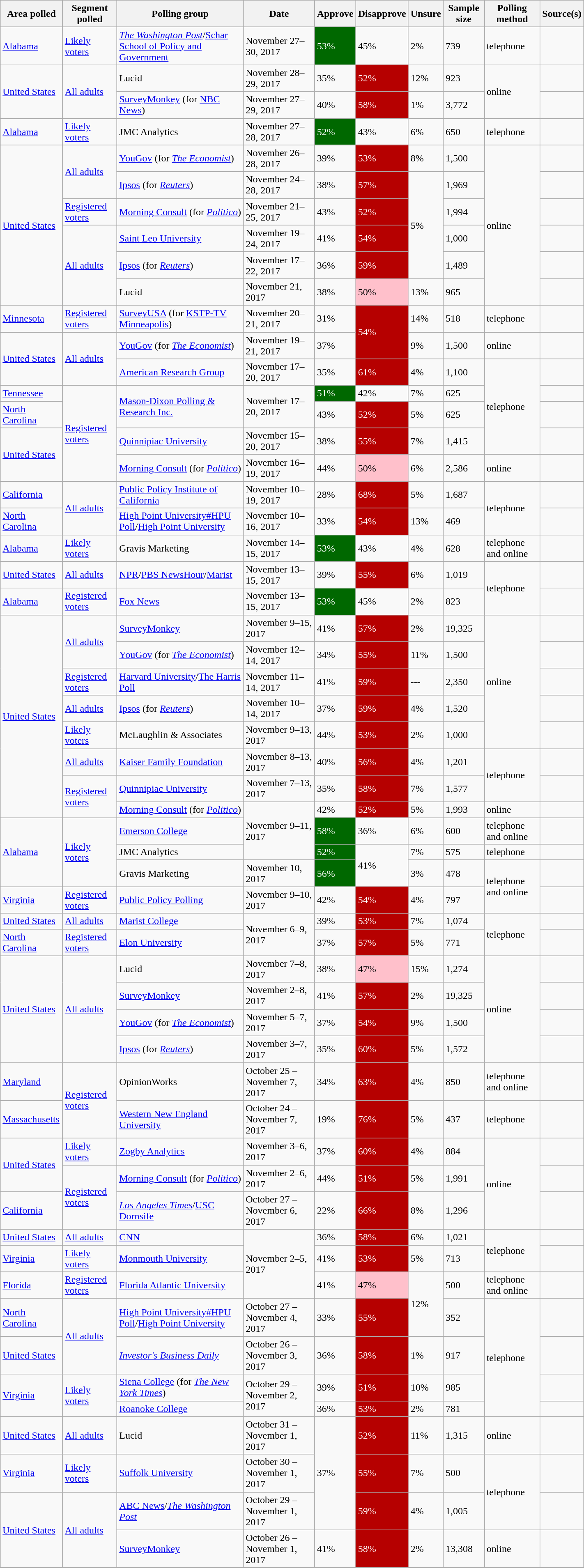<table class="wikitable sortable" style="width: 75%">
<tr>
<th>Area polled</th>
<th>Segment polled</th>
<th>Polling group</th>
<th>Date</th>
<th>Approve</th>
<th>Disapprove</th>
<th>Unsure</th>
<th>Sample size</th>
<th>Polling method</th>
<th>Source(s)</th>
</tr>
<tr>
<td> <a href='#'>Alabama</a></td>
<td><a href='#'>Likely voters</a></td>
<td><em><a href='#'>The Washington Post</a></em>/<a href='#'>Schar School of Policy and Government</a></td>
<td>November 27–30, 2017</td>
<td style="background:#006800; color: white">53%</td>
<td>45%</td>
<td>2%</td>
<td>739</td>
<td>telephone</td>
<td></td>
</tr>
<tr>
<td rowspan="2"> <a href='#'>United States</a></td>
<td rowspan="2"><a href='#'>All adults</a></td>
<td>Lucid</td>
<td>November 28–29, 2017</td>
<td>35%</td>
<td style="background:#B60000; color: white">52%</td>
<td>12%</td>
<td>923</td>
<td rowspan="2">online</td>
<td></td>
</tr>
<tr>
<td><a href='#'>SurveyMonkey</a> (for <a href='#'>NBC News</a>)</td>
<td>November 27–29, 2017</td>
<td>40%</td>
<td style="background:#B60000; color: white">58%</td>
<td>1%</td>
<td>3,772</td>
<td></td>
</tr>
<tr>
<td> <a href='#'>Alabama</a></td>
<td><a href='#'>Likely voters</a></td>
<td>JMC Analytics</td>
<td>November 27–28, 2017</td>
<td style="background:#006800; color: white">52%</td>
<td>43%</td>
<td>6%</td>
<td>650</td>
<td>telephone</td>
<td></td>
</tr>
<tr>
<td rowspan="6"> <a href='#'>United States</a></td>
<td rowspan="2"><a href='#'>All adults</a></td>
<td><a href='#'>YouGov</a> (for <em><a href='#'>The Economist</a></em>)</td>
<td>November 26–28, 2017</td>
<td>39%</td>
<td style="background:#B60000; color: white">53%</td>
<td>8%</td>
<td>1,500</td>
<td rowspan="6">online</td>
<td></td>
</tr>
<tr>
<td><a href='#'>Ipsos</a> (for <em><a href='#'>Reuters</a></em>)</td>
<td>November 24–28, 2017</td>
<td>38%</td>
<td style="background:#B60000; color: white">57%</td>
<td rowspan="4">5%</td>
<td>1,969</td>
<td></td>
</tr>
<tr>
<td><a href='#'>Registered voters</a></td>
<td><a href='#'>Morning Consult</a> (for <em><a href='#'>Politico</a></em>)</td>
<td>November 21–25, 2017</td>
<td>43%</td>
<td style="background:#B60000; color: white">52%</td>
<td>1,994</td>
<td></td>
</tr>
<tr>
<td rowspan="3"><a href='#'>All adults</a></td>
<td><a href='#'>Saint Leo University</a></td>
<td>November 19–24, 2017</td>
<td>41%</td>
<td style="background:#B60000; color: white">54%</td>
<td>1,000</td>
<td></td>
</tr>
<tr>
<td><a href='#'>Ipsos</a> (for <em><a href='#'>Reuters</a></em>)</td>
<td>November 17–22, 2017</td>
<td>36%</td>
<td style="background:#B60000; color: white">59%</td>
<td>1,489</td>
<td></td>
</tr>
<tr>
<td>Lucid</td>
<td>November 21, 2017</td>
<td>38%</td>
<td style="background: pink; color: black">50%</td>
<td>13%</td>
<td>965</td>
<td></td>
</tr>
<tr>
<td> <a href='#'>Minnesota</a></td>
<td><a href='#'>Registered voters</a></td>
<td><a href='#'>SurveyUSA</a> (for <a href='#'>KSTP-TV Minneapolis</a>)</td>
<td>November 20–21, 2017</td>
<td>31%</td>
<td rowspan="2" style="background:#B60000; color: white">54%</td>
<td>14%</td>
<td>518</td>
<td>telephone</td>
<td></td>
</tr>
<tr>
<td rowspan="2"> <a href='#'>United States</a></td>
<td rowspan="2"><a href='#'>All adults</a></td>
<td><a href='#'>YouGov</a> (for <em><a href='#'>The Economist</a></em>)</td>
<td>November 19–21, 2017</td>
<td>37%</td>
<td>9%</td>
<td>1,500</td>
<td>online</td>
<td></td>
</tr>
<tr>
<td><a href='#'>American Research Group</a></td>
<td>November 17–20, 2017</td>
<td>35%</td>
<td style="background:#B60000; color: white">61%</td>
<td>4%</td>
<td>1,100</td>
<td rowspan="4">telephone</td>
<td></td>
</tr>
<tr>
<td> <a href='#'>Tennessee</a></td>
<td rowspan="4"><a href='#'>Registered voters</a></td>
<td rowspan="2"><a href='#'>Mason-Dixon Polling & Research Inc.</a></td>
<td rowspan="2">November 17–20, 2017</td>
<td style="background:#006800; color: white">51%</td>
<td>42%</td>
<td>7%</td>
<td>625</td>
<td></td>
</tr>
<tr>
<td> <a href='#'>North Carolina</a></td>
<td>43%</td>
<td style="background:#B60000; color: white">52%</td>
<td>5%</td>
<td>625</td>
<td></td>
</tr>
<tr>
<td rowspan="2"> <a href='#'>United States</a></td>
<td><a href='#'>Quinnipiac University</a></td>
<td>November 15–20, 2017</td>
<td>38%</td>
<td style="background:#B60000; color: white">55%</td>
<td>7%</td>
<td>1,415</td>
<td></td>
</tr>
<tr>
<td><a href='#'>Morning Consult</a> (for <em><a href='#'>Politico</a></em>)</td>
<td>November 16–19, 2017</td>
<td>44%</td>
<td style="background: pink; color: black">50%</td>
<td>6%</td>
<td>2,586</td>
<td>online</td>
<td></td>
</tr>
<tr>
<td> <a href='#'>California</a></td>
<td rowspan="2"><a href='#'>All adults</a></td>
<td><a href='#'>Public Policy Institute of California</a></td>
<td>November 10–19, 2017</td>
<td>28%</td>
<td style="background:#B60000; color: white">68%</td>
<td>5%</td>
<td>1,687</td>
<td rowspan="2">telephone</td>
<td></td>
</tr>
<tr>
<td> <a href='#'>North Carolina</a></td>
<td><a href='#'>High Point University#HPU Poll</a>/<a href='#'>High Point University</a></td>
<td>November 10–16, 2017</td>
<td>33%</td>
<td style="background:#B60000; color: white">54%</td>
<td>13%</td>
<td>469</td>
<td></td>
</tr>
<tr>
<td> <a href='#'>Alabama</a></td>
<td><a href='#'>Likely voters</a></td>
<td>Gravis Marketing</td>
<td>November 14–15, 2017</td>
<td style="background:#006800; color: white">53%</td>
<td>43%</td>
<td>4%</td>
<td>628</td>
<td>telephone and online</td>
<td></td>
</tr>
<tr>
<td> <a href='#'>United States</a></td>
<td><a href='#'>All adults</a></td>
<td><a href='#'>NPR</a>/<a href='#'>PBS NewsHour</a>/<a href='#'>Marist</a></td>
<td>November 13–15, 2017</td>
<td>39%</td>
<td style="background:#B60000; color: white">55%</td>
<td>6%</td>
<td>1,019</td>
<td rowspan="2">telephone</td>
<td></td>
</tr>
<tr>
<td> <a href='#'>Alabama</a></td>
<td><a href='#'>Registered voters</a></td>
<td><a href='#'>Fox News</a></td>
<td>November 13–15, 2017</td>
<td style="background:#006800; color: white">53%</td>
<td>45%</td>
<td>2%</td>
<td>823</td>
<td></td>
</tr>
<tr>
<td rowspan="8"> <a href='#'>United States</a></td>
<td rowspan="2"><a href='#'>All adults</a></td>
<td><a href='#'>SurveyMonkey</a></td>
<td>November 9–15, 2017</td>
<td>41%</td>
<td style="background:#B60000; color: white">57%</td>
<td>2%</td>
<td>19,325</td>
<td rowspan="5">online</td>
<td></td>
</tr>
<tr>
<td><a href='#'>YouGov</a> (for <em><a href='#'>The Economist</a></em>)</td>
<td>November 12–14, 2017</td>
<td>34%</td>
<td style="background:#B60000; color: white">55%</td>
<td>11%</td>
<td>1,500</td>
<td></td>
</tr>
<tr>
<td><a href='#'>Registered voters</a></td>
<td><a href='#'>Harvard University</a>/<a href='#'>The Harris Poll</a></td>
<td>November 11–14, 2017</td>
<td>41%</td>
<td style="background:#B60000; color: white">59%</td>
<td>---</td>
<td>2,350</td>
<td></td>
</tr>
<tr>
<td><a href='#'>All adults</a></td>
<td><a href='#'>Ipsos</a> (for <em><a href='#'>Reuters</a></em>)</td>
<td>November 10–14, 2017</td>
<td>37%</td>
<td style="background:#B60000; color: white">59%</td>
<td>4%</td>
<td>1,520</td>
<td></td>
</tr>
<tr>
<td><a href='#'>Likely voters</a></td>
<td>McLaughlin & Associates</td>
<td>November 9–13, 2017</td>
<td>44%</td>
<td style="background:#B60000; color: white">53%</td>
<td>2%</td>
<td>1,000</td>
<td></td>
</tr>
<tr>
<td><a href='#'>All adults</a></td>
<td><a href='#'>Kaiser Family Foundation</a></td>
<td>November 8–13, 2017</td>
<td>40%</td>
<td style="background:#B60000; color: white">56%</td>
<td>4%</td>
<td>1,201</td>
<td rowspan="2">telephone</td>
<td></td>
</tr>
<tr>
<td rowspan="2"><a href='#'>Registered voters</a></td>
<td><a href='#'>Quinnipiac University</a></td>
<td>November 7–13, 2017</td>
<td>35%</td>
<td style="background:#B60000; color: white">58%</td>
<td>7%</td>
<td>1,577</td>
<td></td>
</tr>
<tr>
<td><a href='#'>Morning Consult</a> (for <em><a href='#'>Politico</a></em>)</td>
<td rowspan="3">November 9–11, 2017</td>
<td>42%</td>
<td style="background:#B60000; color: white">52%</td>
<td>5%</td>
<td>1,993</td>
<td>online</td>
<td></td>
</tr>
<tr>
<td rowspan="3"> <a href='#'>Alabama</a></td>
<td rowspan="3"><a href='#'>Likely voters</a></td>
<td><a href='#'>Emerson College</a></td>
<td style="background:#006800; color: white">58%</td>
<td>36%</td>
<td>6%</td>
<td>600</td>
<td>telephone and online</td>
<td></td>
</tr>
<tr>
<td>JMC Analytics</td>
<td style="background:#006800; color: white">52%</td>
<td rowspan="2">41%</td>
<td>7%</td>
<td>575</td>
<td>telephone</td>
<td></td>
</tr>
<tr>
<td>Gravis Marketing</td>
<td>November 10, 2017</td>
<td style="background:#006800; color: white">56%</td>
<td>3%</td>
<td>478</td>
<td rowspan="2">telephone and online</td>
<td></td>
</tr>
<tr>
<td> <a href='#'>Virginia</a></td>
<td><a href='#'>Registered voters</a></td>
<td><a href='#'>Public Policy Polling</a></td>
<td>November 9–10, 2017</td>
<td>42%</td>
<td style="background:#B60000; color: white">54%</td>
<td>4%</td>
<td>797</td>
<td></td>
</tr>
<tr>
<td> <a href='#'>United States</a></td>
<td><a href='#'>All adults</a></td>
<td><a href='#'>Marist College</a></td>
<td rowspan="2">November 6–9, 2017</td>
<td>39%</td>
<td style="background:#B60000; color: white">53%</td>
<td>7%</td>
<td>1,074</td>
<td rowspan="2">telephone</td>
<td></td>
</tr>
<tr>
<td> <a href='#'>North Carolina</a></td>
<td><a href='#'>Registered voters</a></td>
<td><a href='#'>Elon University</a></td>
<td>37%</td>
<td style="background:#B60000; color: white">57%</td>
<td>5%</td>
<td>771</td>
<td></td>
</tr>
<tr>
<td rowspan="4"> <a href='#'>United States</a></td>
<td rowspan="4"><a href='#'>All adults</a></td>
<td>Lucid</td>
<td>November 7–8, 2017</td>
<td>38%</td>
<td style="background: pink; color: black">47%</td>
<td>15%</td>
<td>1,274</td>
<td rowspan="4">online</td>
<td></td>
</tr>
<tr>
<td><a href='#'>SurveyMonkey</a></td>
<td>November 2–8, 2017</td>
<td>41%</td>
<td style="background:#B60000; color: white">57%</td>
<td>2%</td>
<td>19,325</td>
<td></td>
</tr>
<tr>
<td><a href='#'>YouGov</a> (for <em><a href='#'>The Economist</a></em>)</td>
<td>November 5–7, 2017</td>
<td>37%</td>
<td style="background:#B60000; color: white">54%</td>
<td>9%</td>
<td>1,500</td>
<td></td>
</tr>
<tr>
<td><a href='#'>Ipsos</a> (for <em><a href='#'>Reuters</a></em>)</td>
<td>November 3–7, 2017</td>
<td>35%</td>
<td style="background:#B60000; color: white">60%</td>
<td>5%</td>
<td>1,572</td>
<td></td>
</tr>
<tr>
<td> <a href='#'>Maryland</a></td>
<td rowspan="2"><a href='#'>Registered voters</a></td>
<td>OpinionWorks</td>
<td>October 25 – November 7, 2017</td>
<td>34%</td>
<td style="background:#B60000; color: white">63%</td>
<td>4%</td>
<td>850</td>
<td>telephone and online</td>
<td></td>
</tr>
<tr>
<td> <a href='#'>Massachusetts</a></td>
<td><a href='#'>Western New England University</a></td>
<td>October 24 – November 7, 2017</td>
<td>19%</td>
<td style="background:#B60000; color: white">76%</td>
<td>5%</td>
<td>437</td>
<td>telephone</td>
<td></td>
</tr>
<tr>
<td rowspan="2"> <a href='#'>United States</a></td>
<td><a href='#'>Likely voters</a></td>
<td><a href='#'>Zogby Analytics</a></td>
<td>November 3–6, 2017</td>
<td>37%</td>
<td style="background:#B60000; color: white">60%</td>
<td>4%</td>
<td>884</td>
<td rowspan="3">online</td>
<td></td>
</tr>
<tr>
<td rowspan="2"><a href='#'>Registered voters</a></td>
<td><a href='#'>Morning Consult</a> (for <em><a href='#'>Politico</a></em>)</td>
<td>November 2–6, 2017</td>
<td>44%</td>
<td style="background:#B60000; color: white">51%</td>
<td>5%</td>
<td>1,991</td>
<td></td>
</tr>
<tr>
<td> <a href='#'>California</a></td>
<td><em><a href='#'>Los Angeles Times</a></em>/<a href='#'>USC Dornsife</a></td>
<td>October 27 – November 6, 2017</td>
<td>22%</td>
<td style="background:#B60000; color: white">66%</td>
<td>8%</td>
<td>1,296</td>
<td></td>
</tr>
<tr>
<td> <a href='#'>United States</a></td>
<td><a href='#'>All adults</a></td>
<td><a href='#'>CNN</a></td>
<td rowspan="3">November 2–5, 2017</td>
<td>36%</td>
<td style="background:#B60000; color: white">58%</td>
<td>6%</td>
<td>1,021</td>
<td rowspan="2">telephone</td>
<td></td>
</tr>
<tr>
<td> <a href='#'>Virginia</a></td>
<td><a href='#'>Likely voters</a></td>
<td><a href='#'>Monmouth University</a></td>
<td>41%</td>
<td style="background:#B60000; color: white">53%</td>
<td>5%</td>
<td>713</td>
<td></td>
</tr>
<tr>
<td> <a href='#'>Florida</a></td>
<td><a href='#'>Registered voters</a></td>
<td><a href='#'>Florida Atlantic University</a></td>
<td>41%</td>
<td style="background: pink; color: black">47%</td>
<td rowspan="2">12%</td>
<td>500</td>
<td>telephone and online</td>
<td></td>
</tr>
<tr>
<td> <a href='#'>North Carolina</a></td>
<td rowspan="2"><a href='#'>All adults</a></td>
<td><a href='#'>High Point University#HPU Poll</a>/<a href='#'>High Point University</a></td>
<td>October 27 – November 4, 2017</td>
<td>33%</td>
<td style="background:#B60000; color: white">55%</td>
<td>352</td>
<td rowspan="4">telephone</td>
<td></td>
</tr>
<tr>
<td> <a href='#'>United States</a></td>
<td><em><a href='#'>Investor's Business Daily</a></em></td>
<td>October 26 – November 3, 2017</td>
<td>36%</td>
<td style="background:#B60000; color: white">58%</td>
<td>1%</td>
<td>917</td>
<td></td>
</tr>
<tr>
<td rowspan="2"> <a href='#'>Virginia</a></td>
<td rowspan="2"><a href='#'>Likely voters</a></td>
<td><a href='#'>Siena College</a> (for <em><a href='#'>The New York Times</a></em>)</td>
<td rowspan="2">October 29 – November 2, 2017</td>
<td>39%</td>
<td style="background:#B60000; color: white">51%</td>
<td>10%</td>
<td>985</td>
<td></td>
</tr>
<tr>
<td><a href='#'>Roanoke College</a></td>
<td>36%</td>
<td style="background:#B60000; color: white">53%</td>
<td>2%</td>
<td>781</td>
<td></td>
</tr>
<tr>
<td> <a href='#'>United States</a></td>
<td><a href='#'>All adults</a></td>
<td>Lucid</td>
<td>October 31 – November 1, 2017</td>
<td rowspan="3">37%</td>
<td style="background:#B60000; color: white">52%</td>
<td>11%</td>
<td>1,315</td>
<td>online</td>
<td></td>
</tr>
<tr>
<td> <a href='#'>Virginia</a></td>
<td><a href='#'>Likely voters</a></td>
<td><a href='#'>Suffolk University</a></td>
<td>October 30 – November 1, 2017</td>
<td style="background:#B60000; color: white">55%</td>
<td>7%</td>
<td>500</td>
<td rowspan="2">telephone</td>
<td></td>
</tr>
<tr>
<td rowspan="2"> <a href='#'>United States</a></td>
<td rowspan="2"><a href='#'>All adults</a></td>
<td><a href='#'>ABC News</a>/<em><a href='#'>The Washington Post</a></em></td>
<td>October 29 – November 1, 2017</td>
<td style="background:#B60000; color: white">59%</td>
<td>4%</td>
<td>1,005</td>
<td></td>
</tr>
<tr>
<td><a href='#'>SurveyMonkey</a></td>
<td>October 26 – November 1, 2017</td>
<td>41%</td>
<td style="background:#B60000; color: white">58%</td>
<td>2%</td>
<td>13,308</td>
<td>online</td>
<td></td>
</tr>
<tr>
</tr>
</table>
